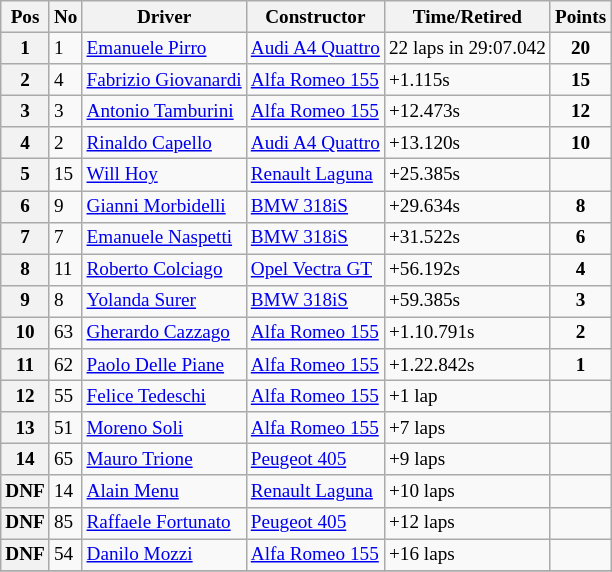<table class="wikitable" style="font-size: 80%;">
<tr>
<th>Pos</th>
<th>No</th>
<th>Driver</th>
<th>Constructor</th>
<th>Time/Retired</th>
<th>Points</th>
</tr>
<tr>
<th>1</th>
<td>1</td>
<td> <a href='#'>Emanuele Pirro</a></td>
<td><a href='#'>Audi A4 Quattro</a></td>
<td>22 laps in 29:07.042</td>
<td align=center><strong>20</strong></td>
</tr>
<tr>
<th>2</th>
<td>4</td>
<td> <a href='#'>Fabrizio Giovanardi</a></td>
<td><a href='#'>Alfa Romeo 155</a></td>
<td>+1.115s</td>
<td align=center><strong>15</strong></td>
</tr>
<tr>
<th>3</th>
<td>3</td>
<td> <a href='#'>Antonio Tamburini</a></td>
<td><a href='#'>Alfa Romeo 155</a></td>
<td>+12.473s</td>
<td align=center><strong>12</strong></td>
</tr>
<tr>
<th>4</th>
<td>2</td>
<td> <a href='#'>Rinaldo Capello</a></td>
<td><a href='#'>Audi A4 Quattro</a></td>
<td>+13.120s</td>
<td align=center><strong>10</strong></td>
</tr>
<tr>
<th>5</th>
<td>15</td>
<td> <a href='#'>Will Hoy</a></td>
<td><a href='#'>Renault Laguna</a></td>
<td>+25.385s</td>
<td></td>
</tr>
<tr>
<th>6</th>
<td>9</td>
<td> <a href='#'>Gianni Morbidelli</a></td>
<td><a href='#'>BMW 318iS</a></td>
<td>+29.634s</td>
<td align=center><strong>8</strong></td>
</tr>
<tr>
<th>7</th>
<td>7</td>
<td> <a href='#'>Emanuele Naspetti</a></td>
<td><a href='#'>BMW 318iS</a></td>
<td>+31.522s</td>
<td align=center><strong>6</strong></td>
</tr>
<tr>
<th>8</th>
<td>11</td>
<td> <a href='#'>Roberto Colciago</a></td>
<td><a href='#'> Opel Vectra GT</a></td>
<td>+56.192s</td>
<td align=center><strong>4</strong></td>
</tr>
<tr>
<th>9</th>
<td>8</td>
<td> <a href='#'>Yolanda Surer</a></td>
<td><a href='#'>BMW 318iS</a></td>
<td>+59.385s</td>
<td align=center><strong>3</strong></td>
</tr>
<tr>
<th>10</th>
<td>63</td>
<td> <a href='#'>Gherardo Cazzago</a></td>
<td><a href='#'>Alfa Romeo 155</a></td>
<td>+1.10.791s</td>
<td align=center><strong>2</strong></td>
</tr>
<tr>
<th>11</th>
<td>62</td>
<td> <a href='#'>Paolo Delle Piane</a></td>
<td><a href='#'>Alfa Romeo 155</a></td>
<td>+1.22.842s</td>
<td align=center><strong>1</strong></td>
</tr>
<tr>
<th>12</th>
<td>55</td>
<td> <a href='#'>Felice Tedeschi</a></td>
<td><a href='#'>Alfa Romeo 155</a></td>
<td>+1 lap</td>
<td></td>
</tr>
<tr>
<th>13</th>
<td>51</td>
<td> <a href='#'>Moreno Soli</a></td>
<td><a href='#'>Alfa Romeo 155</a></td>
<td>+7 laps</td>
<td></td>
</tr>
<tr>
<th>14</th>
<td>65</td>
<td> <a href='#'>Mauro Trione</a></td>
<td><a href='#'>Peugeot 405</a></td>
<td>+9 laps</td>
<td></td>
</tr>
<tr>
<th>DNF</th>
<td>14</td>
<td> <a href='#'>Alain Menu</a></td>
<td><a href='#'>Renault Laguna</a></td>
<td>+10 laps</td>
<td></td>
</tr>
<tr>
<th>DNF</th>
<td>85</td>
<td> <a href='#'>Raffaele Fortunato</a></td>
<td><a href='#'>Peugeot 405</a></td>
<td>+12 laps</td>
<td></td>
</tr>
<tr>
<th>DNF</th>
<td>54</td>
<td> <a href='#'>Danilo Mozzi</a></td>
<td><a href='#'>Alfa Romeo 155</a></td>
<td>+16 laps</td>
<td></td>
</tr>
<tr>
</tr>
</table>
